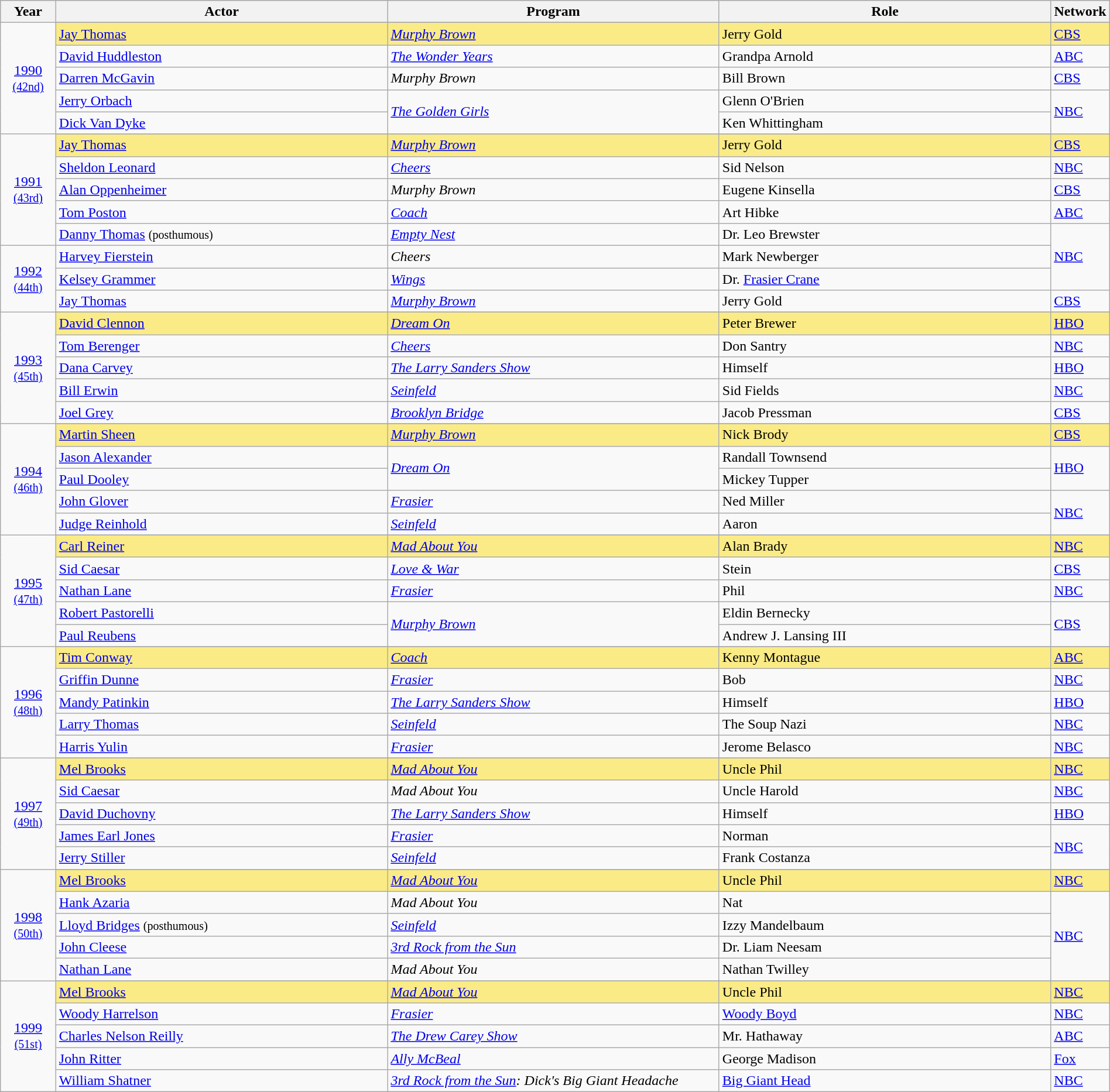<table class="wikitable" style="width:100%">
<tr bgcolor="#bebebe">
<th width="5%">Year</th>
<th width="30%">Actor</th>
<th width="30%">Program</th>
<th width="30%">Role</th>
<th width="5%">Network</th>
</tr>
<tr>
<td rowspan=6 style="text-align:center"><a href='#'>1990</a><br><small><a href='#'>(42nd)</a></small></td>
</tr>
<tr style="background:#FAEB86">
<td><a href='#'>Jay Thomas</a></td>
<td><em><a href='#'>Murphy Brown</a></em></td>
<td>Jerry Gold</td>
<td><a href='#'>CBS</a></td>
</tr>
<tr>
<td><a href='#'>David Huddleston</a></td>
<td><em><a href='#'>The Wonder Years</a></em></td>
<td>Grandpa Arnold</td>
<td><a href='#'>ABC</a></td>
</tr>
<tr>
<td><a href='#'>Darren McGavin</a></td>
<td><em>Murphy Brown</em></td>
<td>Bill Brown</td>
<td><a href='#'>CBS</a></td>
</tr>
<tr>
<td><a href='#'>Jerry Orbach</a></td>
<td rowspan=2><em><a href='#'>The Golden Girls</a></em></td>
<td>Glenn O'Brien</td>
<td rowspan=2><a href='#'>NBC</a></td>
</tr>
<tr>
<td><a href='#'>Dick Van Dyke</a></td>
<td>Ken Whittingham</td>
</tr>
<tr>
<td rowspan=6 style="text-align:center"><a href='#'>1991</a><br><small><a href='#'>(43rd)</a></small></td>
</tr>
<tr style="background:#FAEB86">
<td><a href='#'>Jay Thomas</a></td>
<td><em><a href='#'>Murphy Brown</a></em></td>
<td>Jerry Gold</td>
<td><a href='#'>CBS</a></td>
</tr>
<tr>
<td><a href='#'>Sheldon Leonard</a></td>
<td><em><a href='#'>Cheers</a></em></td>
<td>Sid Nelson</td>
<td><a href='#'>NBC</a></td>
</tr>
<tr>
<td><a href='#'>Alan Oppenheimer</a></td>
<td><em>Murphy Brown</em></td>
<td>Eugene Kinsella</td>
<td><a href='#'>CBS</a></td>
</tr>
<tr>
<td><a href='#'>Tom Poston</a></td>
<td><em><a href='#'>Coach</a></em></td>
<td>Art Hibke</td>
<td><a href='#'>ABC</a></td>
</tr>
<tr>
<td><a href='#'>Danny Thomas</a> <small>(posthumous)</small></td>
<td><em><a href='#'>Empty Nest</a></em></td>
<td>Dr. Leo Brewster</td>
<td rowspan="3"><a href='#'>NBC</a></td>
</tr>
<tr>
<td rowspan="3" style="text-align:center"><a href='#'>1992</a><br><small><a href='#'>(44th)</a></small></td>
<td><a href='#'>Harvey Fierstein</a></td>
<td><em>Cheers</em></td>
<td>Mark Newberger</td>
</tr>
<tr>
<td><a href='#'>Kelsey Grammer</a></td>
<td><em><a href='#'>Wings</a></em></td>
<td>Dr. <a href='#'>Frasier Crane</a></td>
</tr>
<tr>
<td><a href='#'>Jay Thomas</a></td>
<td><em><a href='#'>Murphy Brown</a></em></td>
<td>Jerry Gold</td>
<td><a href='#'>CBS</a></td>
</tr>
<tr>
<td rowspan=6 style="text-align:center"><a href='#'>1993</a><br><small><a href='#'>(45th)</a></small></td>
</tr>
<tr style="background:#FAEB86">
<td><a href='#'>David Clennon</a></td>
<td><em><a href='#'>Dream On</a></em></td>
<td>Peter Brewer</td>
<td><a href='#'>HBO</a></td>
</tr>
<tr>
<td><a href='#'>Tom Berenger</a></td>
<td><em><a href='#'>Cheers</a></em></td>
<td>Don Santry</td>
<td><a href='#'>NBC</a></td>
</tr>
<tr>
<td><a href='#'>Dana Carvey</a></td>
<td><em><a href='#'>The Larry Sanders Show</a></em></td>
<td>Himself</td>
<td><a href='#'>HBO</a></td>
</tr>
<tr>
<td><a href='#'>Bill Erwin</a></td>
<td><em><a href='#'>Seinfeld</a></em></td>
<td>Sid Fields</td>
<td><a href='#'>NBC</a></td>
</tr>
<tr>
<td><a href='#'>Joel Grey</a></td>
<td><em><a href='#'>Brooklyn Bridge</a></em></td>
<td>Jacob Pressman</td>
<td><a href='#'>CBS</a></td>
</tr>
<tr>
<td rowspan=6 style="text-align:center"><a href='#'>1994</a><br><small><a href='#'>(46th)</a></small></td>
</tr>
<tr style="background:#FAEB86">
<td><a href='#'>Martin Sheen</a></td>
<td><em><a href='#'>Murphy Brown</a></em></td>
<td>Nick Brody</td>
<td><a href='#'>CBS</a></td>
</tr>
<tr>
<td><a href='#'>Jason Alexander</a></td>
<td rowspan=2><em><a href='#'>Dream On</a></em></td>
<td>Randall Townsend</td>
<td rowspan=2><a href='#'>HBO</a></td>
</tr>
<tr>
<td><a href='#'>Paul Dooley</a></td>
<td>Mickey Tupper</td>
</tr>
<tr>
<td><a href='#'>John Glover</a></td>
<td><em><a href='#'>Frasier</a></em></td>
<td>Ned Miller</td>
<td rowspan=2><a href='#'>NBC</a></td>
</tr>
<tr>
<td><a href='#'>Judge Reinhold</a></td>
<td><em><a href='#'>Seinfeld</a></em></td>
<td>Aaron</td>
</tr>
<tr>
<td rowspan=6 style="text-align:center"><a href='#'>1995</a><br><small><a href='#'>(47th)</a></small></td>
</tr>
<tr style="background:#FAEB86">
<td><a href='#'>Carl Reiner</a></td>
<td><em><a href='#'>Mad About You</a></em></td>
<td>Alan Brady</td>
<td><a href='#'>NBC</a></td>
</tr>
<tr>
<td><a href='#'>Sid Caesar</a></td>
<td><em><a href='#'>Love & War</a></em></td>
<td>Stein</td>
<td><a href='#'>CBS</a></td>
</tr>
<tr>
<td><a href='#'>Nathan Lane</a></td>
<td><em><a href='#'>Frasier</a></em></td>
<td>Phil</td>
<td><a href='#'>NBC</a></td>
</tr>
<tr>
<td><a href='#'>Robert Pastorelli</a></td>
<td rowspan=2><em><a href='#'>Murphy Brown</a></em></td>
<td>Eldin Bernecky</td>
<td rowspan=2><a href='#'>CBS</a></td>
</tr>
<tr>
<td><a href='#'>Paul Reubens</a></td>
<td>Andrew J. Lansing III</td>
</tr>
<tr>
<td rowspan=6 style="text-align:center"><a href='#'>1996</a><br><small><a href='#'>(48th)</a></small></td>
</tr>
<tr style="background:#FAEB86">
<td><a href='#'>Tim Conway</a></td>
<td><em><a href='#'>Coach</a></em></td>
<td>Kenny Montague</td>
<td><a href='#'>ABC</a></td>
</tr>
<tr>
<td><a href='#'>Griffin Dunne</a></td>
<td><em><a href='#'>Frasier</a></em></td>
<td>Bob</td>
<td><a href='#'>NBC</a></td>
</tr>
<tr>
<td><a href='#'>Mandy Patinkin</a></td>
<td><em><a href='#'>The Larry Sanders Show</a></em></td>
<td>Himself</td>
<td><a href='#'>HBO</a></td>
</tr>
<tr>
<td><a href='#'>Larry Thomas</a></td>
<td><em><a href='#'>Seinfeld</a></em></td>
<td>The Soup Nazi</td>
<td><a href='#'>NBC</a></td>
</tr>
<tr>
<td><a href='#'>Harris Yulin</a></td>
<td><em><a href='#'>Frasier</a></em></td>
<td>Jerome Belasco</td>
<td><a href='#'>NBC</a></td>
</tr>
<tr>
<td rowspan=6 style="text-align:center"><a href='#'>1997</a><br><small><a href='#'>(49th)</a></small></td>
</tr>
<tr style="background:#FAEB86">
<td><a href='#'>Mel Brooks</a></td>
<td><em><a href='#'>Mad About You</a></em></td>
<td>Uncle Phil</td>
<td><a href='#'>NBC</a></td>
</tr>
<tr>
<td><a href='#'>Sid Caesar</a></td>
<td><em>Mad About You</em></td>
<td>Uncle Harold</td>
<td><a href='#'>NBC</a></td>
</tr>
<tr>
<td><a href='#'>David Duchovny</a></td>
<td><em><a href='#'>The Larry Sanders Show</a></em></td>
<td>Himself</td>
<td><a href='#'>HBO</a></td>
</tr>
<tr>
<td><a href='#'>James Earl Jones</a></td>
<td><em><a href='#'>Frasier</a></em></td>
<td>Norman</td>
<td rowspan="2"><a href='#'>NBC</a></td>
</tr>
<tr>
<td><a href='#'>Jerry Stiller</a></td>
<td><em><a href='#'>Seinfeld</a></em></td>
<td>Frank Costanza</td>
</tr>
<tr>
<td rowspan=6 style="text-align:center"><a href='#'>1998</a><br><small><a href='#'>(50th)</a></small></td>
</tr>
<tr style="background:#FAEB86">
<td><a href='#'>Mel Brooks</a></td>
<td><em><a href='#'>Mad About You</a></em></td>
<td>Uncle Phil</td>
<td><a href='#'>NBC</a></td>
</tr>
<tr>
<td><a href='#'>Hank Azaria</a></td>
<td><em>Mad About You</em></td>
<td>Nat</td>
<td rowspan=4><a href='#'>NBC</a></td>
</tr>
<tr>
<td><a href='#'>Lloyd Bridges</a> <small>(posthumous)</small></td>
<td><em><a href='#'>Seinfeld</a></em></td>
<td>Izzy Mandelbaum</td>
</tr>
<tr>
<td><a href='#'>John Cleese</a></td>
<td><em><a href='#'>3rd Rock from the Sun</a></em></td>
<td>Dr. Liam Neesam</td>
</tr>
<tr>
<td><a href='#'>Nathan Lane</a></td>
<td><em>Mad About You</em></td>
<td>Nathan Twilley</td>
</tr>
<tr>
<td rowspan=6 style="text-align:center"><a href='#'>1999</a><br><small><a href='#'>(51st)</a></small></td>
</tr>
<tr style="background:#FAEB86">
<td><a href='#'>Mel Brooks</a></td>
<td><em><a href='#'>Mad About You</a></em></td>
<td>Uncle Phil</td>
<td><a href='#'>NBC</a></td>
</tr>
<tr>
<td><a href='#'>Woody Harrelson</a></td>
<td><em><a href='#'>Frasier</a></em></td>
<td><a href='#'>Woody Boyd</a></td>
<td><a href='#'>NBC</a></td>
</tr>
<tr>
<td><a href='#'>Charles Nelson Reilly</a></td>
<td><em><a href='#'>The Drew Carey Show</a></em></td>
<td>Mr. Hathaway</td>
<td><a href='#'>ABC</a></td>
</tr>
<tr>
<td><a href='#'>John Ritter</a></td>
<td><em><a href='#'>Ally McBeal</a></em></td>
<td>George Madison</td>
<td><a href='#'>Fox</a></td>
</tr>
<tr>
<td><a href='#'>William Shatner</a></td>
<td><em><a href='#'>3rd Rock from the Sun</a>:  Dick's Big Giant Headache</em></td>
<td><a href='#'>Big Giant Head</a></td>
<td><a href='#'>NBC</a></td>
</tr>
</table>
